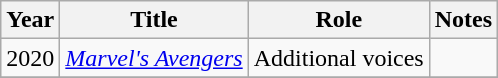<table class="wikitable sortable">
<tr>
<th>Year</th>
<th>Title</th>
<th>Role</th>
<th class="unsortable">Notes</th>
</tr>
<tr>
<td>2020</td>
<td><em><a href='#'>Marvel's Avengers</a></em></td>
<td>Additional voices</td>
<td></td>
</tr>
<tr>
</tr>
</table>
